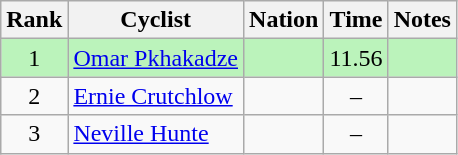<table class="wikitable sortable" style="text-align:center">
<tr>
<th>Rank</th>
<th>Cyclist</th>
<th>Nation</th>
<th>Time</th>
<th>Notes</th>
</tr>
<tr bgcolor=bbf3bb>
<td>1</td>
<td align=left data-sort-value="Pkhakadze, Omar"><a href='#'>Omar Pkhakadze</a></td>
<td align=left></td>
<td>11.56</td>
<td></td>
</tr>
<tr>
<td>2</td>
<td align=left data-sort-value="Crutchlow, Ernie"><a href='#'>Ernie Crutchlow</a></td>
<td align=left></td>
<td>–</td>
<td></td>
</tr>
<tr>
<td>3</td>
<td align=left data-sort-value="Hunte, Neville"><a href='#'>Neville Hunte</a></td>
<td align=left></td>
<td>–</td>
<td></td>
</tr>
</table>
